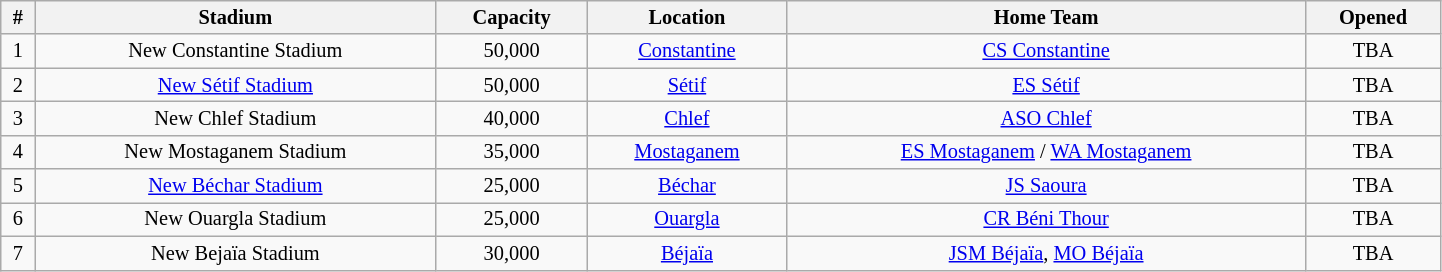<table class="wikitable sortable" style="width:76%; text-align:center; background:#f9f9f9; font-size:85%;">
<tr>
<th>#</th>
<th>Stadium</th>
<th>Capacity</th>
<th>Location</th>
<th>Home Team</th>
<th>Opened</th>
</tr>
<tr>
<td>1</td>
<td>New Constantine Stadium</td>
<td>50,000</td>
<td><a href='#'>Constantine</a></td>
<td><a href='#'>CS Constantine</a></td>
<td>TBA</td>
</tr>
<tr>
<td>2</td>
<td><a href='#'>New Sétif Stadium</a></td>
<td>50,000</td>
<td><a href='#'>Sétif</a></td>
<td><a href='#'>ES Sétif</a></td>
<td>TBA</td>
</tr>
<tr>
<td>3</td>
<td>New Chlef Stadium</td>
<td>40,000</td>
<td><a href='#'>Chlef</a></td>
<td><a href='#'>ASO Chlef</a></td>
<td>TBA</td>
</tr>
<tr>
<td>4</td>
<td>New Mostaganem Stadium</td>
<td>35,000</td>
<td><a href='#'>Mostaganem</a></td>
<td><a href='#'>ES Mostaganem</a> / <a href='#'>WA Mostaganem</a></td>
<td>TBA</td>
</tr>
<tr>
<td>5</td>
<td><a href='#'>New Béchar Stadium</a></td>
<td>25,000</td>
<td><a href='#'>Béchar</a></td>
<td><a href='#'>JS Saoura</a></td>
<td>TBA</td>
</tr>
<tr>
<td>6</td>
<td>New Ouargla Stadium</td>
<td>25,000</td>
<td><a href='#'>Ouargla</a></td>
<td><a href='#'>CR Béni Thour</a></td>
<td>TBA</td>
</tr>
<tr>
<td>7</td>
<td>New Bejaïa Stadium</td>
<td>30,000</td>
<td><a href='#'>Béjaïa</a></td>
<td><a href='#'>JSM Béjaïa</a>, <a href='#'>MO Béjaïa</a></td>
<td>TBA</td>
</tr>
</table>
